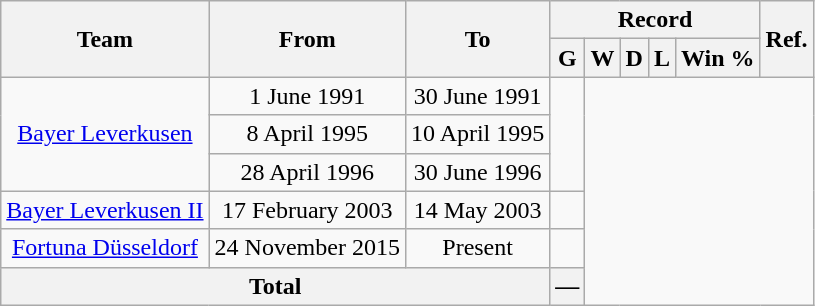<table class="wikitable" style="text-align: center">
<tr>
<th rowspan="2">Team</th>
<th rowspan="2">From</th>
<th rowspan="2">To</th>
<th colspan="5">Record</th>
<th rowspan="2">Ref.</th>
</tr>
<tr>
<th>G</th>
<th>W</th>
<th>D</th>
<th>L</th>
<th>Win %</th>
</tr>
<tr>
<td rowspan="3"><a href='#'>Bayer Leverkusen</a></td>
<td>1 June 1991</td>
<td>30 June 1991<br></td>
<td rowspan="3"></td>
</tr>
<tr>
<td>8 April 1995</td>
<td>10 April 1995<br></td>
</tr>
<tr>
<td>28 April 1996</td>
<td>30 June 1996<br></td>
</tr>
<tr>
<td><a href='#'>Bayer Leverkusen II</a></td>
<td>17 February 2003</td>
<td>14 May 2003<br></td>
<td></td>
</tr>
<tr>
<td><a href='#'>Fortuna Düsseldorf</a></td>
<td>24 November 2015</td>
<td>Present<br></td>
<td></td>
</tr>
<tr>
<th colspan="3">Total<br></th>
<th>—</th>
</tr>
</table>
